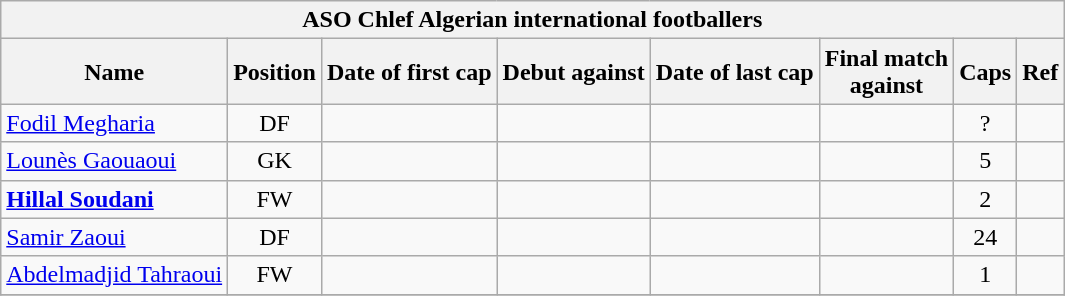<table class="wikitable plainrowheaders sortable" style="text-align: center;">
<tr>
<th colspan=8>ASO Chlef Algerian international footballers</th>
</tr>
<tr>
<th scope="col">Name</th>
<th scope="col">Position</th>
<th scope="col">Date of first cap</th>
<th scope="col">Debut against</th>
<th scope="col">Date of last cap</th>
<th scope="col">Final match<br>against</th>
<th scope="col">Caps</th>
<th scope="col" class="unsortable">Ref</th>
</tr>
<tr>
<td scope="row" align="left"><a href='#'>Fodil Megharia</a></td>
<td align="center">DF</td>
<td align="center"></td>
<td align="center"></td>
<td align="center"></td>
<td align="center"></td>
<td align="center">?</td>
<td></td>
</tr>
<tr>
<td scope="row" align="left"><a href='#'>Lounès Gaouaoui</a></td>
<td align="center">GK</td>
<td align="center"></td>
<td align="center"></td>
<td align="center"></td>
<td align="center"></td>
<td align="center">5</td>
<td></td>
</tr>
<tr>
<td scope="row" align="left"><strong><a href='#'>Hillal Soudani</a></strong></td>
<td align="center">FW</td>
<td align="center"></td>
<td align="center"></td>
<td align="center"></td>
<td align="center"></td>
<td align="center">2</td>
<td></td>
</tr>
<tr>
<td scope="row" align="left"><a href='#'>Samir Zaoui</a></td>
<td align="center">DF</td>
<td align="center"></td>
<td align="center"></td>
<td align="center"></td>
<td align="center"></td>
<td align="center">24</td>
<td></td>
</tr>
<tr>
<td scope="row" align="left"><a href='#'>Abdelmadjid Tahraoui</a></td>
<td align="center">FW</td>
<td align="center"></td>
<td align="center"></td>
<td align="center"></td>
<td align="center"></td>
<td align="center">1</td>
<td></td>
</tr>
<tr>
</tr>
</table>
